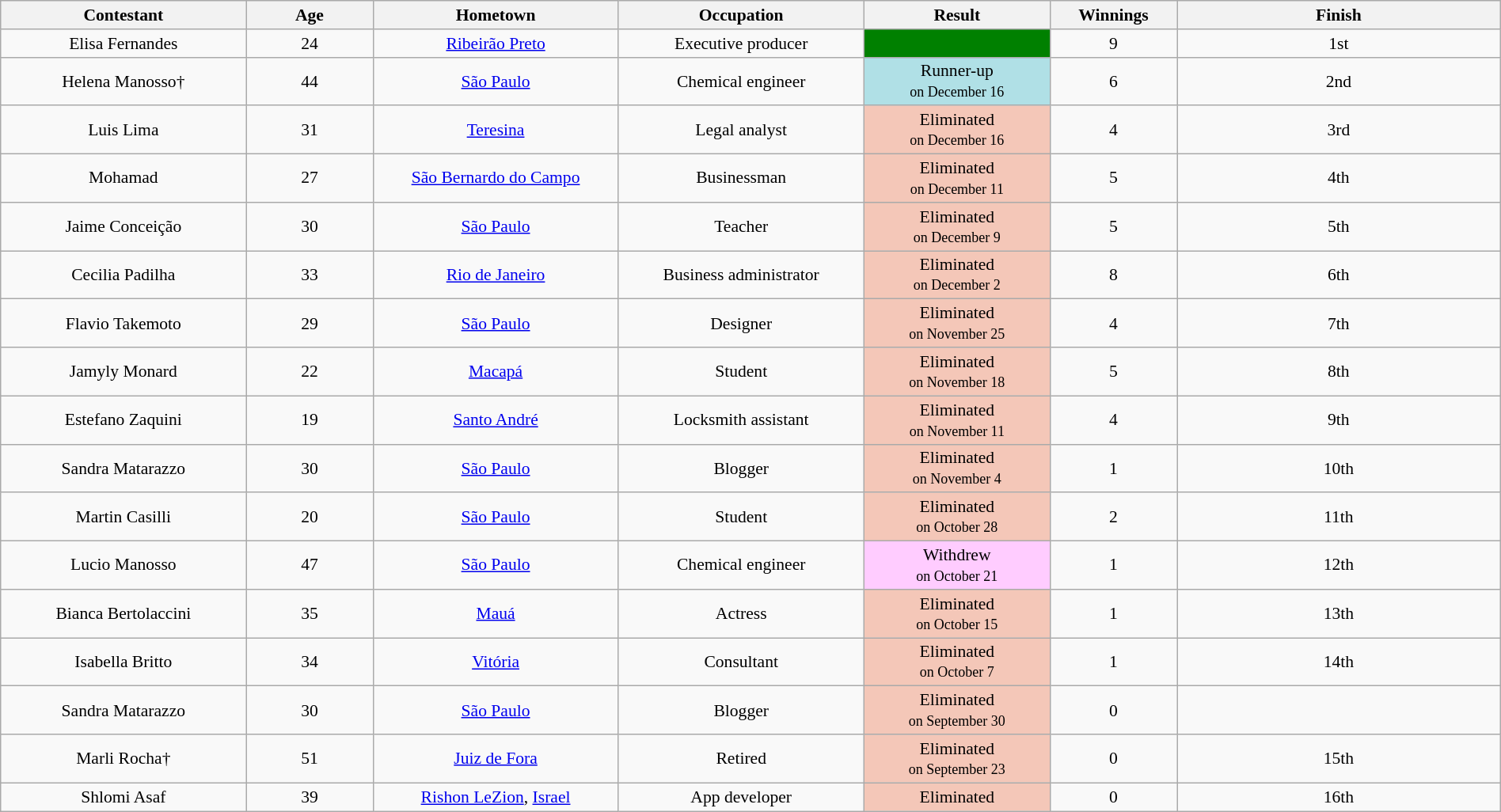<table class="wikitable sortable" style="margin:1em auto; text-align:center; font-size:90%; width:100%;">
<tr>
<th width="200px">Contestant</th>
<th width="100px">Age</th>
<th width="200px">Hometown</th>
<th width="200px">Occupation</th>
<th width="150px">Result</th>
<th width="100px">Winnings</th>
<th>Finish</th>
</tr>
<tr>
<td>Elisa Fernandes</td>
<td>24</td>
<td><a href='#'>Ribeirão Preto</a></td>
<td>Executive producer</td>
<td bgcolor="008000"></td>
<td>9</td>
<td>1st</td>
</tr>
<tr>
<td>Helena Manosso†</td>
<td>44</td>
<td><a href='#'>São Paulo</a></td>
<td>Chemical engineer</td>
<td bgcolor="B0E0E6">Runner-up<br><small>on December 16</small></td>
<td>6</td>
<td>2nd</td>
</tr>
<tr>
<td>Luis Lima</td>
<td>31</td>
<td><a href='#'>Teresina</a></td>
<td>Legal analyst</td>
<td bgcolor="F4C7B8">Eliminated<br><small>on December 16</small></td>
<td>4</td>
<td>3rd</td>
</tr>
<tr>
<td>Mohamad </td>
<td>27</td>
<td><a href='#'>São Bernardo do Campo</a></td>
<td>Businessman</td>
<td bgcolor="F4C7B8">Eliminated<br><small>on December 11</small></td>
<td>5</td>
<td>4th</td>
</tr>
<tr>
<td>Jaime Conceição</td>
<td>30</td>
<td><a href='#'>São Paulo</a></td>
<td>Teacher</td>
<td bgcolor="F4C7B8">Eliminated<br><small>on December 9</small></td>
<td>5</td>
<td>5th</td>
</tr>
<tr>
<td>Cecilia Padilha</td>
<td>33</td>
<td><a href='#'>Rio de Janeiro</a></td>
<td>Business administrator</td>
<td bgcolor="F4C7B8">Eliminated<br><small>on December 2</small></td>
<td>8</td>
<td>6th</td>
</tr>
<tr>
<td>Flavio Takemoto</td>
<td>29</td>
<td><a href='#'>São Paulo</a></td>
<td>Designer</td>
<td bgcolor="F4C7B8">Eliminated<br><small>on November 25</small></td>
<td>4</td>
<td>7th</td>
</tr>
<tr>
<td>Jamyly Monard</td>
<td>22</td>
<td><a href='#'>Macapá</a></td>
<td>Student</td>
<td bgcolor="F4C7B8">Eliminated<br><small>on November 18</small></td>
<td>5</td>
<td>8th</td>
</tr>
<tr>
<td>Estefano Zaquini</td>
<td>19</td>
<td><a href='#'>Santo André</a></td>
<td>Locksmith assistant</td>
<td bgcolor="F4C7B8">Eliminated<br><small>on November 11</small></td>
<td>4</td>
<td>9th</td>
</tr>
<tr>
<td>Sandra Matarazzo</td>
<td>30</td>
<td><a href='#'>São Paulo</a></td>
<td>Blogger</td>
<td bgcolor="F4C7B8">Eliminated<br><small>on November 4</small></td>
<td>1</td>
<td>10th</td>
</tr>
<tr>
<td>Martin Casilli</td>
<td>20</td>
<td><a href='#'>São Paulo</a></td>
<td>Student</td>
<td bgcolor="F4C7B8">Eliminated<br><small>on October 28</small></td>
<td>2</td>
<td>11th</td>
</tr>
<tr>
<td>Lucio Manosso</td>
<td>47</td>
<td><a href='#'>São Paulo</a></td>
<td>Chemical engineer</td>
<td bgcolor="FFCCFF">Withdrew<br><small>on October 21</small></td>
<td>1</td>
<td>12th</td>
</tr>
<tr>
<td>Bianca Bertolaccini</td>
<td>35</td>
<td><a href='#'>Mauá</a></td>
<td>Actress</td>
<td bgcolor="F4C7B8">Eliminated<br><small>on October 15</small></td>
<td>1</td>
<td>13th</td>
</tr>
<tr>
<td>Isabella Britto</td>
<td>34</td>
<td><a href='#'>Vitória</a></td>
<td>Consultant</td>
<td bgcolor="F4C7B8">Eliminated<br><small>on October 7</small></td>
<td>1</td>
<td>14th</td>
</tr>
<tr>
<td>Sandra Matarazzo</td>
<td>30</td>
<td><a href='#'>São Paulo</a></td>
<td>Blogger</td>
<td bgcolor="F4C7B8">Eliminated<br><small>on September 30</small></td>
<td>0</td>
<td></td>
</tr>
<tr>
<td>Marli Rocha†</td>
<td>51</td>
<td><a href='#'>Juiz de Fora</a></td>
<td>Retired</td>
<td bgcolor="F4C7B8">Eliminated<br><small>on September 23</small></td>
<td>0</td>
<td>15th</td>
</tr>
<tr>
<td>Shlomi Asaf</td>
<td>39</td>
<td><a href='#'>Rishon LeZion</a>, <a href='#'>Israel</a></td>
<td>App developer</td>
<td bgcolor="F4C7B8">Eliminated<br><small></small></td>
<td>0</td>
<td>16th</td>
</tr>
</table>
